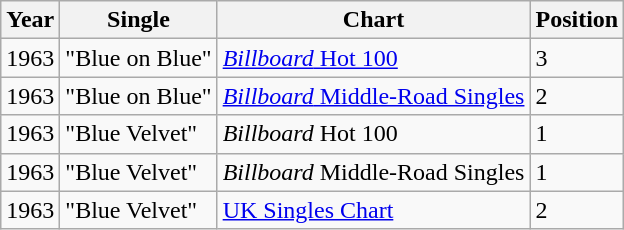<table class="wikitable">
<tr>
<th align="left">Year</th>
<th align="left">Single</th>
<th align="left">Chart</th>
<th align="left">Position</th>
</tr>
<tr>
<td align="left">1963</td>
<td align="left">"Blue on Blue"</td>
<td align="left"><a href='#'><em>Billboard</em> Hot 100</a></td>
<td align="left">3</td>
</tr>
<tr>
<td align="left">1963</td>
<td align="left">"Blue on Blue"</td>
<td align="left"><a href='#'><em>Billboard</em> Middle-Road Singles</a></td>
<td align="left">2</td>
</tr>
<tr>
<td align="left">1963</td>
<td align="left">"Blue Velvet"</td>
<td align="left"><em>Billboard</em> Hot 100</td>
<td align="left">1</td>
</tr>
<tr>
<td align="left">1963</td>
<td align="left">"Blue Velvet"</td>
<td align="left"><em>Billboard</em> Middle-Road Singles</td>
<td align="left">1</td>
</tr>
<tr>
<td align="left">1963</td>
<td align="left">"Blue Velvet"</td>
<td align="left"><a href='#'>UK Singles Chart</a></td>
<td align="left">2</td>
</tr>
</table>
